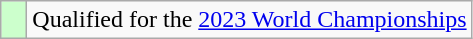<table class="wikitable">
<tr>
<td width=10px bgcolor=#ccffcc></td>
<td>Qualified for the <a href='#'>2023 World Championships</a></td>
</tr>
</table>
